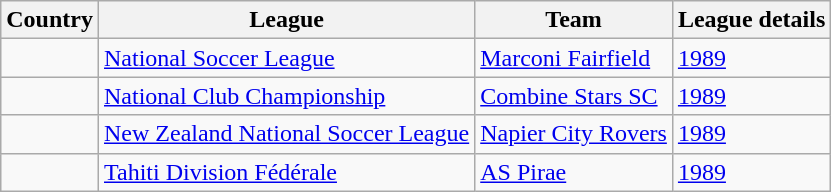<table class="wikitable">
<tr>
<th>Country</th>
<th>League</th>
<th>Team</th>
<th>League details</th>
</tr>
<tr>
<td></td>
<td><a href='#'>National Soccer League</a></td>
<td><a href='#'>Marconi Fairfield</a></td>
<td><a href='#'>1989</a></td>
</tr>
<tr>
<td></td>
<td><a href='#'>National Club Championship</a></td>
<td><a href='#'>Combine Stars SC</a></td>
<td><a href='#'>1989</a></td>
</tr>
<tr>
<td></td>
<td><a href='#'>New Zealand National Soccer League</a></td>
<td><a href='#'>Napier City Rovers</a></td>
<td><a href='#'>1989</a></td>
</tr>
<tr>
<td></td>
<td><a href='#'>Tahiti Division Fédérale</a></td>
<td><a href='#'>AS Pirae</a></td>
<td><a href='#'>1989</a></td>
</tr>
</table>
